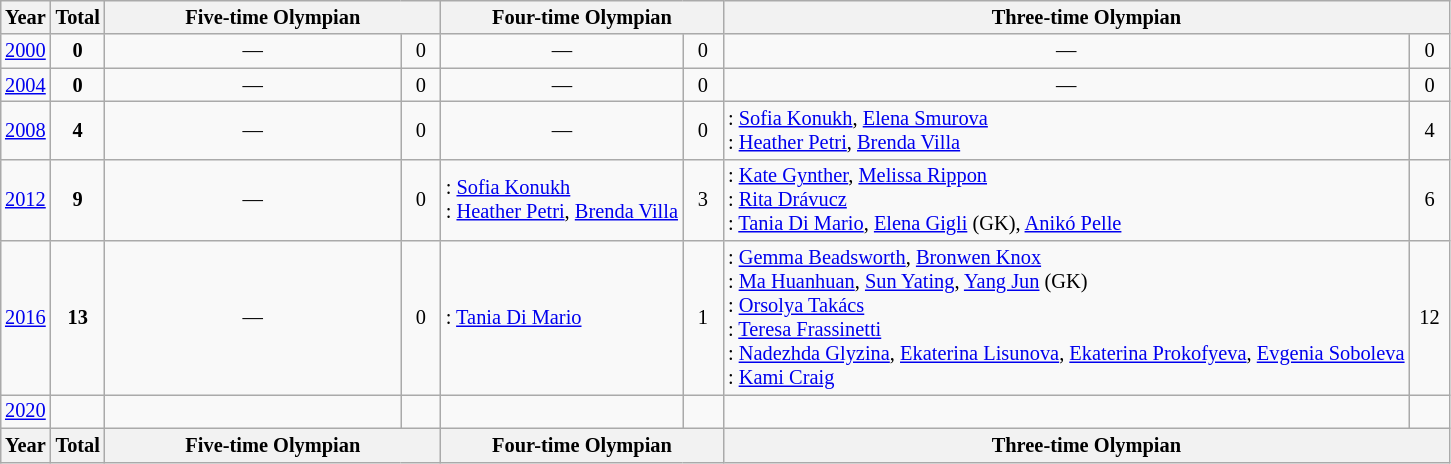<table class="wikitable" style="text-align: center; font-size: 85%; margin-left: 1em;">
<tr>
<th>Year</th>
<th>Total</th>
<th colspan="2" style="width: 16em;">Five-time Olympian</th>
<th colspan="2">Four-time Olympian</th>
<th colspan="2">Three-time Olympian</th>
</tr>
<tr>
<td><a href='#'>2000</a></td>
<td><strong>0</strong></td>
<td>—</td>
<td style="width: 1.5em;">0</td>
<td>—</td>
<td style="width: 1.5em;">0</td>
<td>—</td>
<td style="width: 1.5em;">0</td>
</tr>
<tr>
<td><a href='#'>2004</a></td>
<td><strong>0</strong></td>
<td>—</td>
<td>0</td>
<td>—</td>
<td>0</td>
<td>—</td>
<td>0</td>
</tr>
<tr>
<td><a href='#'>2008</a></td>
<td><strong>4</strong></td>
<td>—</td>
<td>0</td>
<td>—</td>
<td>0</td>
<td style="text-align: left;">: <a href='#'>Sofia Konukh</a>, <a href='#'>Elena Smurova</a><br>: <a href='#'>Heather Petri</a>, <a href='#'>Brenda Villa</a></td>
<td>4</td>
</tr>
<tr>
<td><a href='#'>2012</a></td>
<td><strong>9</strong></td>
<td>—</td>
<td>0</td>
<td style="text-align: left;">: <a href='#'>Sofia Konukh</a><br>: <a href='#'>Heather Petri</a>, <a href='#'>Brenda Villa</a></td>
<td>3</td>
<td style="text-align: left;">: <a href='#'>Kate Gynther</a>, <a href='#'>Melissa Rippon</a><br>: <a href='#'>Rita Drávucz</a><br>: <a href='#'>Tania Di Mario</a>, <a href='#'>Elena Gigli</a> (GK), <a href='#'>Anikó Pelle</a></td>
<td>6</td>
</tr>
<tr>
<td><a href='#'>2016</a></td>
<td><strong>13</strong></td>
<td>—</td>
<td>0</td>
<td style="text-align: left;">: <a href='#'>Tania Di Mario</a></td>
<td>1</td>
<td style="text-align: left;">: <a href='#'>Gemma Beadsworth</a>, <a href='#'>Bronwen Knox</a><br>: <a href='#'>Ma Huanhuan</a>, <a href='#'>Sun Yating</a>, <a href='#'>Yang Jun</a> (GK)<br>: <a href='#'>Orsolya Takács</a><br>: <a href='#'>Teresa Frassinetti</a><br>: <a href='#'>Nadezhda Glyzina</a>, <a href='#'>Ekaterina Lisunova</a>, <a href='#'>Ekaterina Prokofyeva</a>, <a href='#'>Evgenia Soboleva</a><br>: <a href='#'>Kami Craig</a></td>
<td>12</td>
</tr>
<tr>
<td><a href='#'>2020</a></td>
<td></td>
<td></td>
<td></td>
<td></td>
<td></td>
<td></td>
<td></td>
</tr>
<tr>
<th>Year</th>
<th>Total</th>
<th colspan="2" style="width: 16em;">Five-time Olympian</th>
<th colspan="2">Four-time Olympian</th>
<th colspan="2">Three-time Olympian</th>
</tr>
</table>
